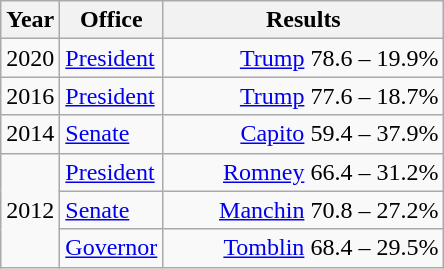<table class=wikitable>
<tr>
<th width="30">Year</th>
<th width="60">Office</th>
<th width="180">Results</th>
</tr>
<tr>
<td>2020</td>
<td><a href='#'>President</a></td>
<td align="right" ><a href='#'>Trump</a> 78.6 – 19.9%</td>
</tr>
<tr>
<td>2016</td>
<td><a href='#'>President</a></td>
<td align="right" ><a href='#'>Trump</a> 77.6 – 18.7%</td>
</tr>
<tr>
<td rowspan="1">2014</td>
<td><a href='#'>Senate</a></td>
<td align="right" ><a href='#'>Capito</a> 59.4 – 37.9%</td>
</tr>
<tr>
<td rowspan="3">2012</td>
<td><a href='#'>President</a></td>
<td align="right" ><a href='#'>Romney</a> 66.4 – 31.2%</td>
</tr>
<tr>
<td><a href='#'>Senate</a></td>
<td align="right" ><a href='#'>Manchin</a> 70.8 – 27.2%</td>
</tr>
<tr>
<td><a href='#'>Governor</a></td>
<td align="right" ><a href='#'>Tomblin</a> 68.4 – 29.5%</td>
</tr>
</table>
